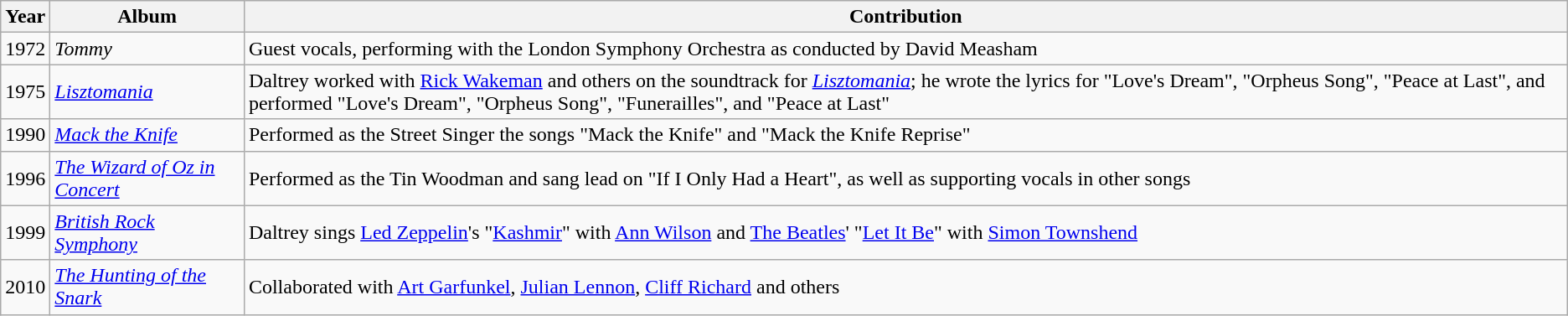<table class="wikitable">
<tr>
<th>Year</th>
<th>Album</th>
<th>Contribution</th>
</tr>
<tr>
<td>1972</td>
<td><em>Tommy</em></td>
<td>Guest vocals, performing with the London Symphony Orchestra as conducted by David Measham</td>
</tr>
<tr>
<td>1975</td>
<td><em><a href='#'>Lisztomania</a></em></td>
<td>Daltrey worked with <a href='#'>Rick Wakeman</a> and others on the soundtrack for <em><a href='#'>Lisztomania</a></em>; he wrote the lyrics for "Love's Dream", "Orpheus Song", "Peace at Last", and performed "Love's Dream", "Orpheus Song", "Funerailles", and "Peace at Last"</td>
</tr>
<tr>
<td>1990</td>
<td><em><a href='#'>Mack the Knife</a></em></td>
<td>Performed as the Street Singer the songs "Mack the Knife" and "Mack the Knife Reprise"</td>
</tr>
<tr>
<td>1996</td>
<td><em><a href='#'>The Wizard of Oz in Concert</a></em></td>
<td>Performed as the Tin Woodman and sang lead on "If I Only Had a Heart", as well as supporting vocals in other songs</td>
</tr>
<tr>
<td>1999</td>
<td><em><a href='#'>British Rock Symphony</a></em></td>
<td>Daltrey sings <a href='#'>Led Zeppelin</a>'s "<a href='#'>Kashmir</a>" with <a href='#'>Ann Wilson</a> and <a href='#'>The Beatles</a>' "<a href='#'>Let It Be</a>" with <a href='#'>Simon Townshend</a></td>
</tr>
<tr>
<td>2010</td>
<td><em><a href='#'>The Hunting of the Snark</a></em></td>
<td>Collaborated with <a href='#'>Art Garfunkel</a>, <a href='#'>Julian Lennon</a>, <a href='#'>Cliff Richard</a> and others</td>
</tr>
</table>
